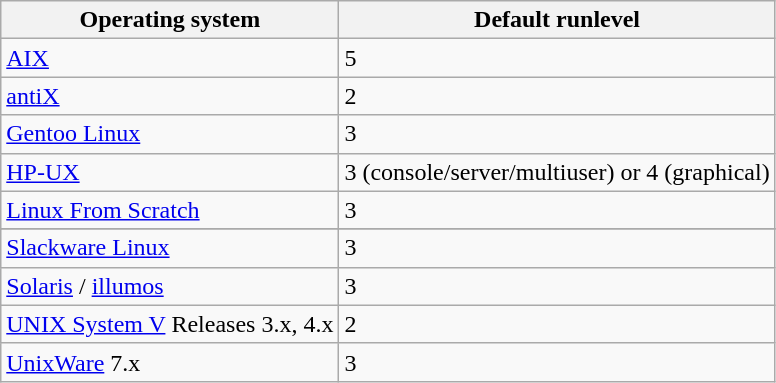<table class="wikitable floatright sortable" style="margin-left: 1.5em;">
<tr>
<th>Operating system</th>
<th>Default runlevel</th>
</tr>
<tr>
<td><a href='#'>AIX</a></td>
<td>5</td>
</tr>
<tr>
<td><a href='#'>antiX</a></td>
<td>2</td>
</tr>
<tr>
<td><a href='#'>Gentoo Linux</a></td>
<td>3</td>
</tr>
<tr>
<td><a href='#'>HP-UX</a></td>
<td>3 (console/server/multiuser) or 4 (graphical)</td>
</tr>
<tr>
<td><a href='#'>Linux From Scratch</a></td>
<td>3</td>
</tr>
<tr>
</tr>
<tr>
<td><a href='#'>Slackware Linux</a></td>
<td>3</td>
</tr>
<tr>
<td><a href='#'>Solaris</a> / <a href='#'>illumos</a></td>
<td>3</td>
</tr>
<tr>
<td><a href='#'>UNIX System V</a> Releases 3.x, 4.x</td>
<td>2</td>
</tr>
<tr>
<td><a href='#'>UnixWare</a> 7.x</td>
<td>3</td>
</tr>
</table>
